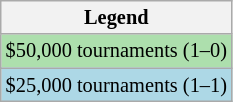<table class="wikitable" style="font-size:85%">
<tr>
<th>Legend</th>
</tr>
<tr style="background:#addfad;">
<td>$50,000 tournaments (1–0)</td>
</tr>
<tr style="background:lightblue;">
<td>$25,000 tournaments (1–1)</td>
</tr>
</table>
